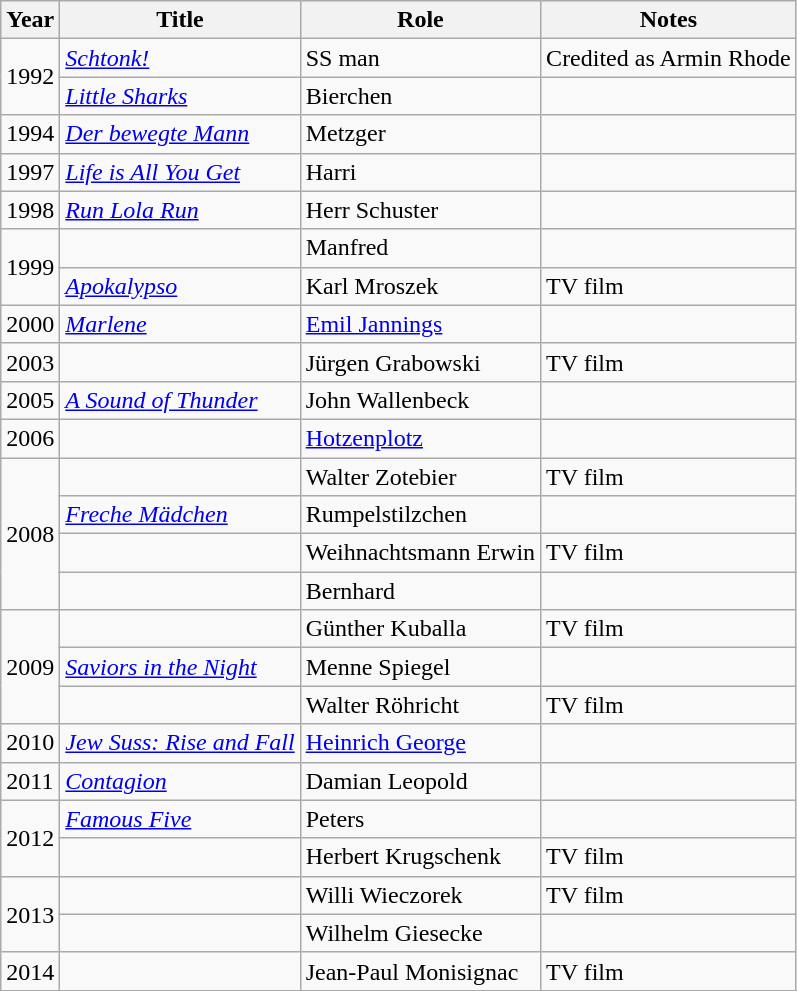<table class="wikitable sortable">
<tr>
<th>Year</th>
<th>Title</th>
<th>Role</th>
<th class="unsortable">Notes</th>
</tr>
<tr>
<td rowspan="2">1992</td>
<td><em><a href='#'>Schtonk!</a></em></td>
<td>SS man</td>
<td>Credited as Armin Rhode</td>
</tr>
<tr>
<td><em><a href='#'>Little Sharks</a></em></td>
<td>Bierchen</td>
<td></td>
</tr>
<tr>
<td>1994</td>
<td><em><a href='#'>Der bewegte Mann</a></em></td>
<td>Metzger</td>
<td></td>
</tr>
<tr>
<td>1997</td>
<td><em><a href='#'>Life is All You Get</a></em></td>
<td>Harri</td>
<td></td>
</tr>
<tr>
<td>1998</td>
<td><em><a href='#'>Run Lola Run</a></em></td>
<td>Herr Schuster</td>
<td></td>
</tr>
<tr>
<td rowspan="2">1999</td>
<td><em></em></td>
<td>Manfred</td>
<td></td>
</tr>
<tr>
<td><em><a href='#'>Apokalypso</a></em></td>
<td>Karl Mroszek</td>
<td>TV film</td>
</tr>
<tr>
<td>2000</td>
<td><em><a href='#'>Marlene</a></em></td>
<td><a href='#'>Emil Jannings</a></td>
<td></td>
</tr>
<tr>
<td>2003</td>
<td><em></em></td>
<td>Jürgen Grabowski</td>
<td>TV film</td>
</tr>
<tr>
<td>2005</td>
<td><em><a href='#'>A Sound of Thunder</a></em></td>
<td>John Wallenbeck</td>
<td></td>
</tr>
<tr>
<td>2006</td>
<td><em></em></td>
<td><a href='#'>Hotzenplotz</a></td>
<td></td>
</tr>
<tr>
<td rowspan="4">2008</td>
<td><em></em></td>
<td>Walter Zotebier</td>
<td>TV film</td>
</tr>
<tr>
<td><em><a href='#'>Freche Mädchen</a></em></td>
<td>Rumpelstilzchen</td>
<td></td>
</tr>
<tr>
<td><em></em></td>
<td>Weihnachtsmann Erwin</td>
<td>TV film</td>
</tr>
<tr>
<td><em></em></td>
<td>Bernhard</td>
<td></td>
</tr>
<tr>
<td rowspan="3">2009</td>
<td><em></em></td>
<td>Günther Kuballa</td>
<td>TV film</td>
</tr>
<tr>
<td><em><a href='#'>Saviors in the Night</a></em></td>
<td>Menne Spiegel</td>
<td></td>
</tr>
<tr>
<td><em></em></td>
<td>Walter Röhricht</td>
<td>TV film</td>
</tr>
<tr>
<td>2010</td>
<td><em><a href='#'>Jew Suss: Rise and Fall</a></em></td>
<td><a href='#'>Heinrich George</a></td>
<td></td>
</tr>
<tr>
<td>2011</td>
<td><em><a href='#'>Contagion</a></em></td>
<td>Damian Leopold</td>
<td></td>
</tr>
<tr>
<td rowspan="2">2012</td>
<td><em><a href='#'>Famous Five</a></em></td>
<td>Peters</td>
<td></td>
</tr>
<tr>
<td><em></em></td>
<td>Herbert Krugschenk</td>
<td>TV film</td>
</tr>
<tr>
<td rowspan="2">2013</td>
<td><em></em></td>
<td>Willi Wieczorek</td>
<td>TV film</td>
</tr>
<tr>
<td><em></em></td>
<td>Wilhelm Giesecke</td>
<td></td>
</tr>
<tr>
<td>2014</td>
<td><em></em></td>
<td>Jean-Paul Monisignac</td>
<td>TV film</td>
</tr>
<tr>
</tr>
</table>
